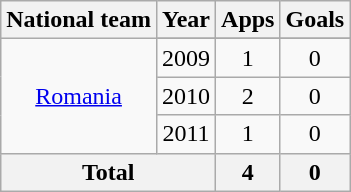<table class=wikitable style="text-align: center;">
<tr>
<th>National team</th>
<th>Year</th>
<th>Apps</th>
<th>Goals</th>
</tr>
<tr>
<td rowspan="4"><a href='#'>Romania</a></td>
</tr>
<tr>
<td>2009</td>
<td>1</td>
<td>0</td>
</tr>
<tr>
<td>2010</td>
<td>2</td>
<td>0</td>
</tr>
<tr>
<td>2011</td>
<td>1</td>
<td>0</td>
</tr>
<tr>
<th colspan=2>Total</th>
<th>4</th>
<th>0</th>
</tr>
</table>
